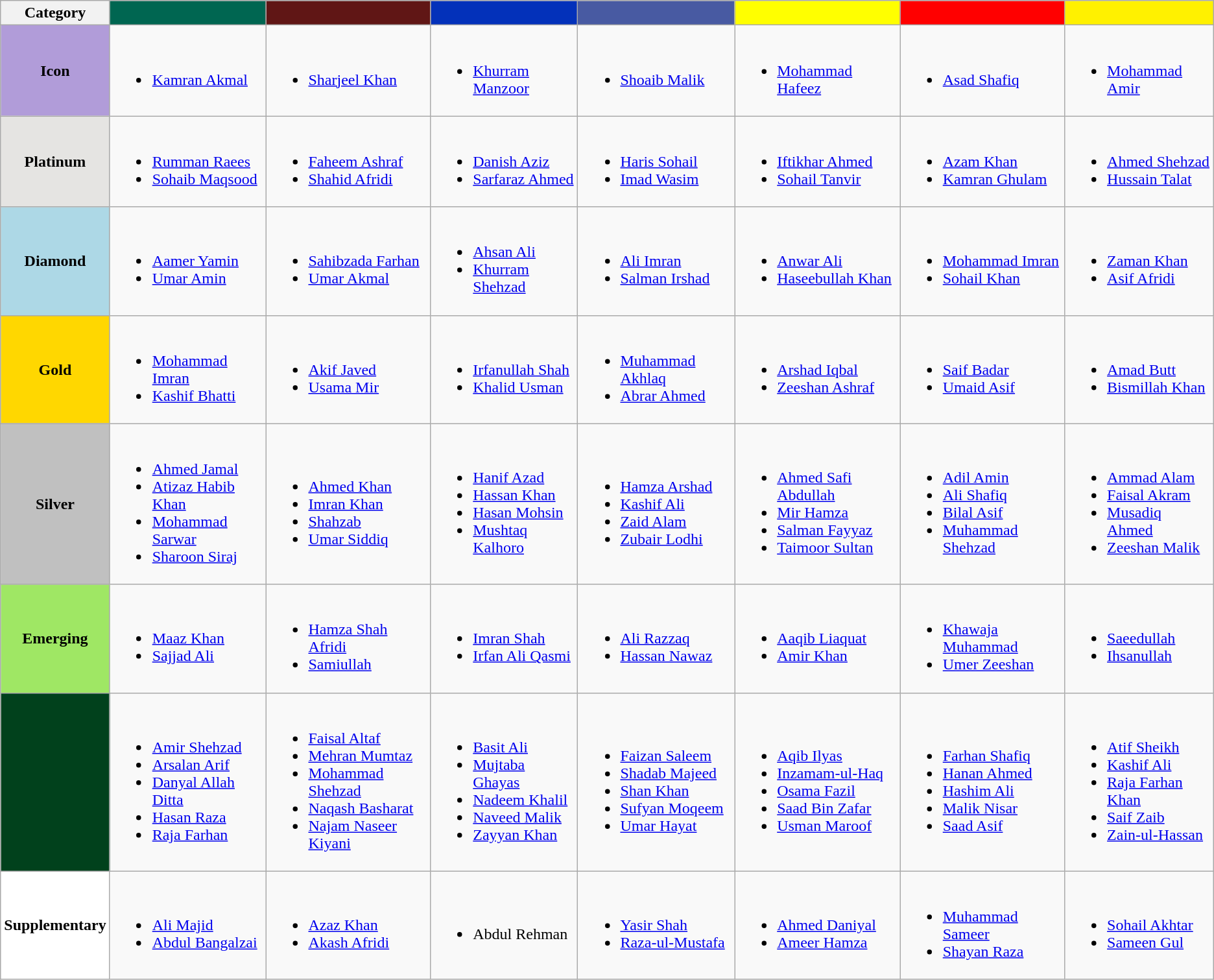<table class="wikitable">
<tr>
<th>Category</th>
<th style="background:#006651"></th>
<th style="background:#601615"></th>
<th style="background:#0331BA"></th>
<th style="background:#485AA2"></th>
<th style="background:#FFFF00"></th>
<th style="background:#FF0000"></th>
<th style="background:#FFF100"></th>
</tr>
<tr>
<th style="background:#B19CD9; width:100">Icon</th>
<td><br><ul><li> <a href='#'>Kamran Akmal</a></li></ul></td>
<td><br><ul><li> <a href='#'>Sharjeel Khan</a></li></ul></td>
<td><br><ul><li> <a href='#'>Khurram Manzoor</a></li></ul></td>
<td><br><ul><li> <a href='#'>Shoaib Malik</a></li></ul></td>
<td><br><ul><li> <a href='#'>Mohammad Hafeez</a></li></ul></td>
<td><br><ul><li> <a href='#'>Asad Shafiq</a></li></ul></td>
<td><br><ul><li> <a href='#'>Mohammad Amir</a></li></ul></td>
</tr>
<tr>
<th style="background:#E5E4E2; width:100"><strong>Platinum</strong></th>
<td><br><ul><li> <a href='#'>Rumman Raees</a></li><li> <a href='#'>Sohaib Maqsood</a></li></ul></td>
<td><br><ul><li> <a href='#'>Faheem Ashraf</a></li><li> <a href='#'>Shahid Afridi</a></li></ul></td>
<td><br><ul><li> <a href='#'>Danish Aziz</a></li><li> <a href='#'>Sarfaraz Ahmed</a></li></ul></td>
<td><br><ul><li> <a href='#'>Haris Sohail</a></li><li> <a href='#'>Imad Wasim</a></li></ul></td>
<td><br><ul><li> <a href='#'>Iftikhar Ahmed</a></li><li> <a href='#'>Sohail Tanvir</a></li></ul></td>
<td><br><ul><li> <a href='#'>Azam Khan</a></li><li> <a href='#'>Kamran Ghulam</a></li></ul></td>
<td><br><ul><li> <a href='#'>Ahmed Shehzad</a></li><li> <a href='#'>Hussain Talat</a></li></ul></td>
</tr>
<tr>
<th style="background:lightblue; width:100"><strong>Diamond</strong></th>
<td><br><ul><li> <a href='#'>Aamer Yamin</a></li><li> <a href='#'>Umar Amin</a></li></ul></td>
<td><br><ul><li> <a href='#'>Sahibzada Farhan</a></li><li> <a href='#'>Umar Akmal</a></li></ul></td>
<td><br><ul><li> <a href='#'>Ahsan Ali</a></li><li> <a href='#'>Khurram Shehzad</a></li></ul></td>
<td><br><ul><li> <a href='#'>Ali Imran</a></li><li> <a href='#'>Salman Irshad</a></li></ul></td>
<td><br><ul><li> <a href='#'>Anwar Ali</a></li><li> <a href='#'>Haseebullah Khan</a></li></ul></td>
<td><br><ul><li> <a href='#'>Mohammad Imran</a></li><li> <a href='#'>Sohail Khan</a></li></ul></td>
<td><br><ul><li> <a href='#'>Zaman Khan</a></li><li> <a href='#'>Asif Afridi</a></li></ul></td>
</tr>
<tr>
<th style="background:gold; width:100"><strong>Gold</strong></th>
<td><br><ul><li> <a href='#'>Mohammad Imran</a></li><li> <a href='#'>Kashif Bhatti</a></li></ul></td>
<td><br><ul><li> <a href='#'>Akif Javed</a></li><li> <a href='#'>Usama Mir</a></li></ul></td>
<td><br><ul><li> <a href='#'>Irfanullah Shah</a></li><li> <a href='#'>Khalid Usman</a></li></ul></td>
<td><br><ul><li> <a href='#'>Muhammad Akhlaq</a></li><li> <a href='#'>Abrar Ahmed</a></li></ul></td>
<td><br><ul><li> <a href='#'>Arshad Iqbal</a></li><li> <a href='#'>Zeeshan Ashraf</a></li></ul></td>
<td><br><ul><li> <a href='#'>Saif Badar</a></li><li> <a href='#'>Umaid Asif</a></li></ul></td>
<td><br><ul><li> <a href='#'>Amad Butt</a></li><li> <a href='#'>Bismillah Khan</a></li></ul></td>
</tr>
<tr>
<th style="background:#C0C0C0; width:100"><strong>Silver</strong></th>
<td><br><ul><li> <a href='#'>Ahmed Jamal</a></li><li> <a href='#'>Atizaz Habib Khan</a></li><li> <a href='#'>Mohammad Sarwar</a></li><li> <a href='#'>Sharoon Siraj</a></li></ul></td>
<td><br><ul><li> <a href='#'>Ahmed Khan</a></li><li> <a href='#'>Imran Khan</a></li><li> <a href='#'>Shahzab</a></li><li> <a href='#'>Umar Siddiq</a></li></ul></td>
<td><br><ul><li> <a href='#'>Hanif Azad</a></li><li> <a href='#'>Hassan Khan</a></li><li> <a href='#'>Hasan Mohsin</a></li><li> <a href='#'>Mushtaq Kalhoro</a></li></ul></td>
<td><br><ul><li> <a href='#'>Hamza Arshad</a></li><li> <a href='#'>Kashif Ali</a></li><li> <a href='#'>Zaid Alam</a></li><li> <a href='#'>Zubair Lodhi</a></li></ul></td>
<td><br><ul><li> <a href='#'>Ahmed Safi Abdullah</a></li><li> <a href='#'>Mir Hamza</a></li><li> <a href='#'>Salman Fayyaz</a></li><li> <a href='#'>Taimoor Sultan</a></li></ul></td>
<td><br><ul><li> <a href='#'>Adil Amin</a></li><li> <a href='#'>Ali Shafiq</a></li><li> <a href='#'>Bilal Asif</a></li><li> <a href='#'>Muhammad Shehzad</a></li></ul></td>
<td><br><ul><li> <a href='#'>Ammad Alam</a></li><li> <a href='#'>Faisal Akram</a></li><li> <a href='#'>Musadiq Ahmed</a></li><li> <a href='#'>Zeeshan Malik</a></li></ul></td>
</tr>
<tr>
<th style="background:#9FE764; width:100"><strong>Emerging</strong></th>
<td><br><ul><li> <a href='#'>Maaz Khan</a></li><li> <a href='#'>Sajjad Ali</a></li></ul></td>
<td><br><ul><li> <a href='#'>Hamza Shah Afridi</a></li><li> <a href='#'>Samiullah</a></li></ul></td>
<td><br><ul><li> <a href='#'>Imran Shah</a></li><li> <a href='#'>Irfan Ali Qasmi</a></li></ul></td>
<td><br><ul><li> <a href='#'>Ali Razzaq</a></li><li> <a href='#'>Hassan Nawaz</a></li></ul></td>
<td><br><ul><li> <a href='#'>Aaqib Liaquat</a></li><li> <a href='#'>Amir Khan</a></li></ul></td>
<td><br><ul><li> <a href='#'>Khawaja Muhammad</a></li><li> <a href='#'>Umer Zeeshan</a></li></ul></td>
<td><br><ul><li> <a href='#'>Saeedullah</a></li><li> <a href='#'>Ihsanullah</a></li></ul></td>
</tr>
<tr>
<th style="background:#01411C; width:100"><strong></strong></th>
<td><br><ul><li> <a href='#'>Amir Shehzad</a></li><li> <a href='#'>Arsalan Arif</a></li><li> <a href='#'>Danyal Allah Ditta</a></li><li> <a href='#'>Hasan Raza</a></li><li> <a href='#'>Raja Farhan</a></li></ul></td>
<td><br><ul><li> <a href='#'>Faisal Altaf</a></li><li> <a href='#'>Mehran Mumtaz</a></li><li> <a href='#'>Mohammad Shehzad</a></li><li> <a href='#'>Naqash Basharat</a></li><li> <a href='#'>Najam Naseer Kiyani</a></li></ul></td>
<td><br><ul><li> <a href='#'>Basit Ali</a></li><li> <a href='#'>Mujtaba Ghayas</a></li><li> <a href='#'>Nadeem Khalil</a></li><li> <a href='#'>Naveed Malik</a></li><li> <a href='#'>Zayyan Khan</a></li></ul></td>
<td><br><ul><li> <a href='#'>Faizan Saleem</a></li><li> <a href='#'>Shadab Majeed</a></li><li> <a href='#'>Shan Khan</a></li><li> <a href='#'>Sufyan Moqeem</a></li><li> <a href='#'>Umar Hayat</a></li></ul></td>
<td><br><ul><li> <a href='#'>Aqib Ilyas</a></li><li> <a href='#'>Inzamam-ul-Haq</a></li><li> <a href='#'>Osama Fazil</a></li><li> <a href='#'>Saad Bin Zafar</a></li><li> <a href='#'>Usman Maroof</a></li></ul></td>
<td><br><ul><li> <a href='#'>Farhan Shafiq</a></li><li> <a href='#'>Hanan Ahmed</a></li><li> <a href='#'>Hashim Ali</a></li><li> <a href='#'>Malik Nisar</a></li><li> <a href='#'>Saad Asif</a></li></ul></td>
<td><br><ul><li> <a href='#'>Atif Sheikh</a></li><li> <a href='#'>Kashif Ali</a></li><li> <a href='#'>Raja Farhan Khan</a></li><li> <a href='#'>Saif Zaib</a></li><li> <a href='#'>Zain-ul-Hassan</a></li></ul></td>
</tr>
<tr>
<th style="background:#FFFFFF; width:100">Supplementary</th>
<td><br><ul><li> <a href='#'>Ali Majid</a></li><li> <a href='#'>Abdul Bangalzai</a></li></ul></td>
<td><br><ul><li> <a href='#'>Azaz Khan</a></li><li> <a href='#'>Akash Afridi</a></li></ul></td>
<td><br><ul><li> Abdul Rehman</li></ul></td>
<td><br><ul><li> <a href='#'>Yasir Shah</a></li><li> <a href='#'>Raza-ul-Mustafa</a></li></ul></td>
<td><br><ul><li> <a href='#'>Ahmed Daniyal</a></li><li> <a href='#'>Ameer Hamza</a></li></ul></td>
<td><br><ul><li> <a href='#'>Muhammad Sameer</a></li><li> <a href='#'>Shayan Raza</a></li></ul></td>
<td><br><ul><li> <a href='#'>Sohail Akhtar</a></li><li> <a href='#'>Sameen Gul</a></li></ul></td>
</tr>
</table>
